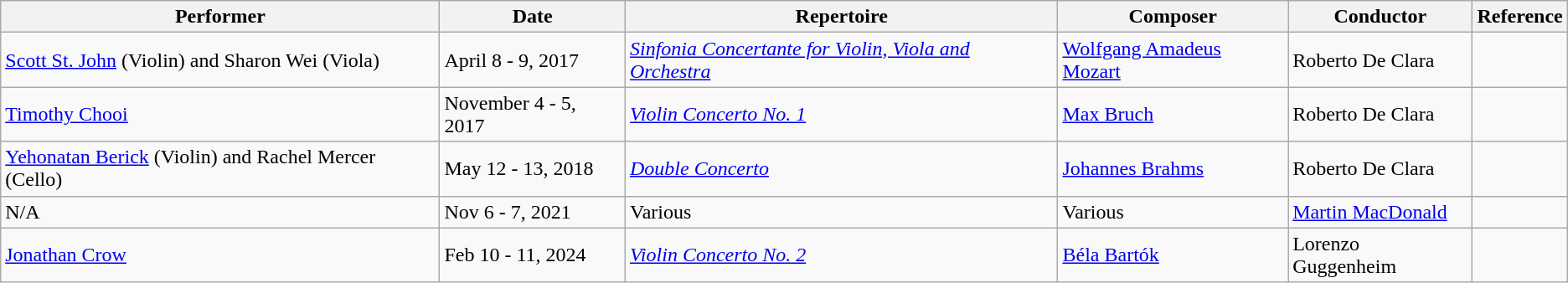<table class="wikitable sortable">
<tr>
<th>Performer</th>
<th>Date</th>
<th>Repertoire</th>
<th>Composer</th>
<th>Conductor</th>
<th>Reference</th>
</tr>
<tr>
<td><a href='#'>Scott St. John</a> (Violin) and Sharon Wei (Viola)</td>
<td>April 8 - 9, 2017</td>
<td><em><a href='#'>Sinfonia Concertante for Violin, Viola and Orchestra</a></em></td>
<td><a href='#'>Wolfgang Amadeus Mozart</a></td>
<td>Roberto De Clara</td>
<td></td>
</tr>
<tr>
<td><a href='#'>Timothy Chooi</a></td>
<td>November 4 - 5, 2017</td>
<td><em><a href='#'>Violin Concerto No. 1</a></em></td>
<td><a href='#'>Max Bruch</a></td>
<td>Roberto De Clara</td>
<td></td>
</tr>
<tr>
<td><a href='#'>Yehonatan Berick</a> (Violin) and Rachel Mercer (Cello)</td>
<td>May 12 - 13, 2018</td>
<td><em><a href='#'>Double Concerto</a></em></td>
<td><a href='#'>Johannes Brahms</a></td>
<td>Roberto De Clara</td>
<td></td>
</tr>
<tr>
<td>N/A</td>
<td>Nov 6 - 7, 2021</td>
<td>Various</td>
<td>Various</td>
<td><a href='#'>Martin MacDonald</a></td>
<td></td>
</tr>
<tr>
<td><a href='#'>Jonathan Crow</a></td>
<td>Feb 10 - 11, 2024</td>
<td><em><a href='#'>Violin Concerto No. 2</a></em></td>
<td><a href='#'>Béla Bartók</a></td>
<td>Lorenzo Guggenheim</td>
<td></td>
</tr>
</table>
